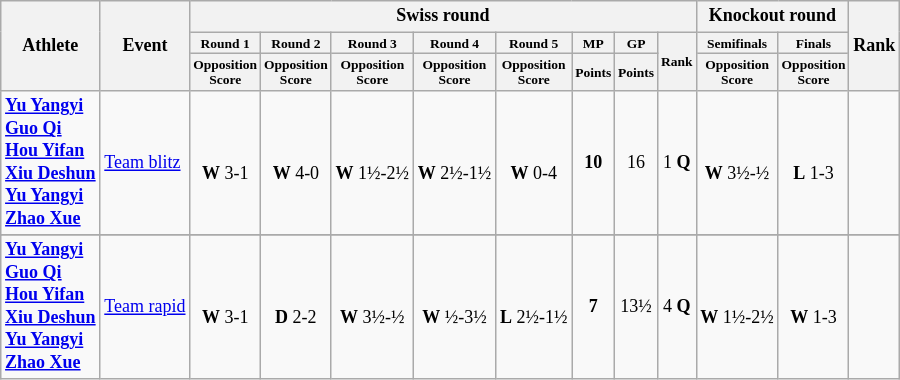<table class="wikitable" style="font-size:75%">
<tr>
<th rowspan="3">Athlete</th>
<th rowspan="3">Event</th>
<th colspan="8">Swiss round</th>
<th colspan="2">Knockout round</th>
<th rowspan="3">Rank</th>
</tr>
<tr style="font-size:75%", align="center">
<th>Round 1</th>
<th>Round 2</th>
<th>Round 3</th>
<th>Round 4</th>
<th>Round 5</th>
<th>MP</th>
<th>GP</th>
<th rowspan="2">Rank</th>
<th>Semifinals</th>
<th>Finals</th>
</tr>
<tr style="font-size:75%", align="center">
<th>Opposition<br>Score</th>
<th>Opposition<br>Score</th>
<th>Opposition<br>Score</th>
<th>Opposition<br>Score</th>
<th>Opposition<br>Score</th>
<th>Points</th>
<th>Points</th>
<th>Opposition<br>Score</th>
<th>Opposition<br>Score</th>
</tr>
<tr align="center">
<td align="left"><strong><a href='#'>Yu Yangyi</a><br><a href='#'>Guo Qi</a><br><a href='#'>Hou Yifan</a><br><a href='#'>Xiu Deshun</a><br><a href='#'>Yu Yangyi</a><br><a href='#'>Zhao Xue</a></strong></td>
<td align="left"><a href='#'>Team blitz</a></td>
<td><br><strong>W</strong> 3-1</td>
<td><br><strong>W</strong> 4-0</td>
<td><br><strong>W</strong> 1½-2½</td>
<td><br><strong>W</strong> 2½-1½</td>
<td><br><strong>W</strong> 0-4</td>
<td><strong>10</strong></td>
<td>16</td>
<td>1 <strong>Q</strong></td>
<td><br><strong>W</strong> 3½-½</td>
<td><br><strong>L</strong> 1-3</td>
<td></td>
</tr>
<tr>
</tr>
<tr align="center">
<td align="left"><strong><a href='#'>Yu Yangyi</a><br><a href='#'>Guo Qi</a><br><a href='#'>Hou Yifan</a><br><a href='#'>Xiu Deshun</a><br><a href='#'>Yu Yangyi</a><br><a href='#'>Zhao Xue</a></strong></td>
<td align="left"><a href='#'>Team rapid</a></td>
<td><br><strong>W</strong> 3-1</td>
<td><br><strong>D</strong> 2-2</td>
<td><br><strong>W</strong> 3½-½</td>
<td><br><strong>W</strong> ½-3½</td>
<td><br><strong>L</strong> 2½-1½</td>
<td><strong>7</strong></td>
<td>13½</td>
<td>4 <strong>Q</strong></td>
<td><br><strong>W</strong> 1½-2½</td>
<td><br><strong>W</strong> 1-3</td>
<td></td>
</tr>
</table>
